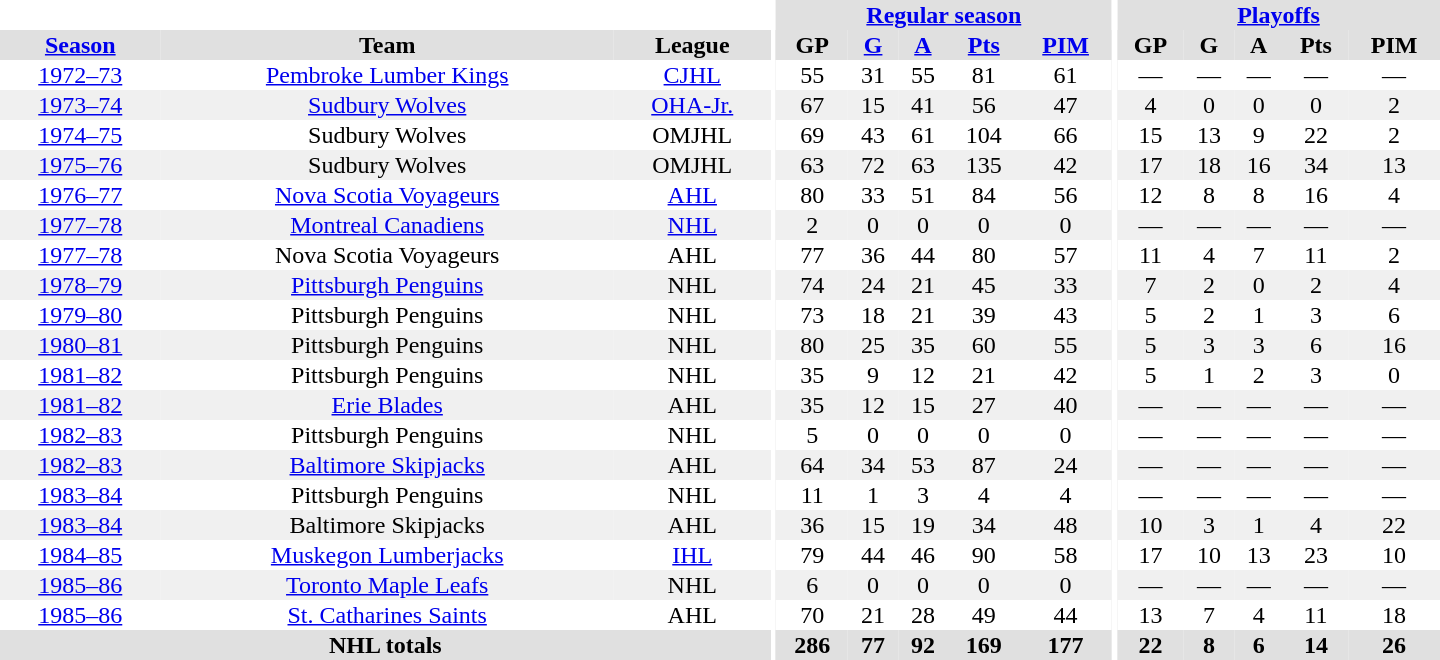<table border="0" cellpadding="1" cellspacing="0" style="text-align:center; width:60em">
<tr bgcolor="#e0e0e0">
<th colspan="3" bgcolor="#ffffff"></th>
<th rowspan="99" bgcolor="#ffffff"></th>
<th colspan="5"><a href='#'>Regular season</a></th>
<th rowspan="99" bgcolor="#ffffff"></th>
<th colspan="5"><a href='#'>Playoffs</a></th>
</tr>
<tr bgcolor="#e0e0e0">
<th><a href='#'>Season</a></th>
<th>Team</th>
<th>League</th>
<th>GP</th>
<th><a href='#'>G</a></th>
<th><a href='#'>A</a></th>
<th><a href='#'>Pts</a></th>
<th><a href='#'>PIM</a></th>
<th>GP</th>
<th>G</th>
<th>A</th>
<th>Pts</th>
<th>PIM</th>
</tr>
<tr>
<td><a href='#'>1972–73</a></td>
<td><a href='#'>Pembroke Lumber Kings</a></td>
<td><a href='#'>CJHL</a></td>
<td>55</td>
<td>31</td>
<td>55</td>
<td>81</td>
<td>61</td>
<td>—</td>
<td>—</td>
<td>—</td>
<td>—</td>
<td>—</td>
</tr>
<tr bgcolor="#f0f0f0">
<td><a href='#'>1973–74</a></td>
<td><a href='#'>Sudbury Wolves</a></td>
<td><a href='#'>OHA-Jr.</a></td>
<td>67</td>
<td>15</td>
<td>41</td>
<td>56</td>
<td>47</td>
<td>4</td>
<td>0</td>
<td>0</td>
<td>0</td>
<td>2</td>
</tr>
<tr>
<td><a href='#'>1974–75</a></td>
<td>Sudbury Wolves</td>
<td>OMJHL</td>
<td>69</td>
<td>43</td>
<td>61</td>
<td>104</td>
<td>66</td>
<td>15</td>
<td>13</td>
<td>9</td>
<td>22</td>
<td>2</td>
</tr>
<tr bgcolor="#f0f0f0">
<td><a href='#'>1975–76</a></td>
<td>Sudbury Wolves</td>
<td>OMJHL</td>
<td>63</td>
<td>72</td>
<td>63</td>
<td>135</td>
<td>42</td>
<td>17</td>
<td>18</td>
<td>16</td>
<td>34</td>
<td>13</td>
</tr>
<tr>
<td><a href='#'>1976–77</a></td>
<td><a href='#'>Nova Scotia Voyageurs</a></td>
<td><a href='#'>AHL</a></td>
<td>80</td>
<td>33</td>
<td>51</td>
<td>84</td>
<td>56</td>
<td>12</td>
<td>8</td>
<td>8</td>
<td>16</td>
<td>4</td>
</tr>
<tr bgcolor="#f0f0f0">
<td><a href='#'>1977–78</a></td>
<td><a href='#'>Montreal Canadiens</a></td>
<td><a href='#'>NHL</a></td>
<td>2</td>
<td>0</td>
<td>0</td>
<td>0</td>
<td>0</td>
<td>—</td>
<td>—</td>
<td>—</td>
<td>—</td>
<td>—</td>
</tr>
<tr>
<td><a href='#'>1977–78</a></td>
<td>Nova Scotia Voyageurs</td>
<td>AHL</td>
<td>77</td>
<td>36</td>
<td>44</td>
<td>80</td>
<td>57</td>
<td>11</td>
<td>4</td>
<td>7</td>
<td>11</td>
<td>2</td>
</tr>
<tr bgcolor="#f0f0f0">
<td><a href='#'>1978–79</a></td>
<td><a href='#'>Pittsburgh Penguins</a></td>
<td>NHL</td>
<td>74</td>
<td>24</td>
<td>21</td>
<td>45</td>
<td>33</td>
<td>7</td>
<td>2</td>
<td>0</td>
<td>2</td>
<td>4</td>
</tr>
<tr>
<td><a href='#'>1979–80</a></td>
<td>Pittsburgh Penguins</td>
<td>NHL</td>
<td>73</td>
<td>18</td>
<td>21</td>
<td>39</td>
<td>43</td>
<td>5</td>
<td>2</td>
<td>1</td>
<td>3</td>
<td>6</td>
</tr>
<tr bgcolor="#f0f0f0">
<td><a href='#'>1980–81</a></td>
<td>Pittsburgh Penguins</td>
<td>NHL</td>
<td>80</td>
<td>25</td>
<td>35</td>
<td>60</td>
<td>55</td>
<td>5</td>
<td>3</td>
<td>3</td>
<td>6</td>
<td>16</td>
</tr>
<tr>
<td><a href='#'>1981–82</a></td>
<td>Pittsburgh Penguins</td>
<td>NHL</td>
<td>35</td>
<td>9</td>
<td>12</td>
<td>21</td>
<td>42</td>
<td>5</td>
<td>1</td>
<td>2</td>
<td>3</td>
<td>0</td>
</tr>
<tr bgcolor="#f0f0f0">
<td><a href='#'>1981–82</a></td>
<td><a href='#'>Erie Blades</a></td>
<td>AHL</td>
<td>35</td>
<td>12</td>
<td>15</td>
<td>27</td>
<td>40</td>
<td>—</td>
<td>—</td>
<td>—</td>
<td>—</td>
<td>—</td>
</tr>
<tr>
<td><a href='#'>1982–83</a></td>
<td>Pittsburgh Penguins</td>
<td>NHL</td>
<td>5</td>
<td>0</td>
<td>0</td>
<td>0</td>
<td>0</td>
<td>—</td>
<td>—</td>
<td>—</td>
<td>—</td>
<td>—</td>
</tr>
<tr bgcolor="#f0f0f0">
<td><a href='#'>1982–83</a></td>
<td><a href='#'>Baltimore Skipjacks</a></td>
<td>AHL</td>
<td>64</td>
<td>34</td>
<td>53</td>
<td>87</td>
<td>24</td>
<td>—</td>
<td>—</td>
<td>—</td>
<td>—</td>
<td>—</td>
</tr>
<tr>
<td><a href='#'>1983–84</a></td>
<td>Pittsburgh Penguins</td>
<td>NHL</td>
<td>11</td>
<td>1</td>
<td>3</td>
<td>4</td>
<td>4</td>
<td>—</td>
<td>—</td>
<td>—</td>
<td>—</td>
<td>—</td>
</tr>
<tr bgcolor="#f0f0f0">
<td><a href='#'>1983–84</a></td>
<td>Baltimore Skipjacks</td>
<td>AHL</td>
<td>36</td>
<td>15</td>
<td>19</td>
<td>34</td>
<td>48</td>
<td>10</td>
<td>3</td>
<td>1</td>
<td>4</td>
<td>22</td>
</tr>
<tr>
<td><a href='#'>1984–85</a></td>
<td><a href='#'>Muskegon Lumberjacks</a></td>
<td><a href='#'>IHL</a></td>
<td>79</td>
<td>44</td>
<td>46</td>
<td>90</td>
<td>58</td>
<td>17</td>
<td>10</td>
<td>13</td>
<td>23</td>
<td>10</td>
</tr>
<tr bgcolor="#f0f0f0">
<td><a href='#'>1985–86</a></td>
<td><a href='#'>Toronto Maple Leafs</a></td>
<td>NHL</td>
<td>6</td>
<td>0</td>
<td>0</td>
<td>0</td>
<td>0</td>
<td>—</td>
<td>—</td>
<td>—</td>
<td>—</td>
<td>—</td>
</tr>
<tr>
<td><a href='#'>1985–86</a></td>
<td><a href='#'>St. Catharines Saints</a></td>
<td>AHL</td>
<td>70</td>
<td>21</td>
<td>28</td>
<td>49</td>
<td>44</td>
<td>13</td>
<td>7</td>
<td>4</td>
<td>11</td>
<td>18</td>
</tr>
<tr>
</tr>
<tr ALIGN="center" bgcolor="#e0e0e0">
<th colspan="3">NHL totals</th>
<th ALIGN="center">286</th>
<th ALIGN="center">77</th>
<th ALIGN="center">92</th>
<th ALIGN="center">169</th>
<th ALIGN="center">177</th>
<th ALIGN="center">22</th>
<th ALIGN="center">8</th>
<th ALIGN="center">6</th>
<th ALIGN="center">14</th>
<th ALIGN="center">26</th>
</tr>
</table>
